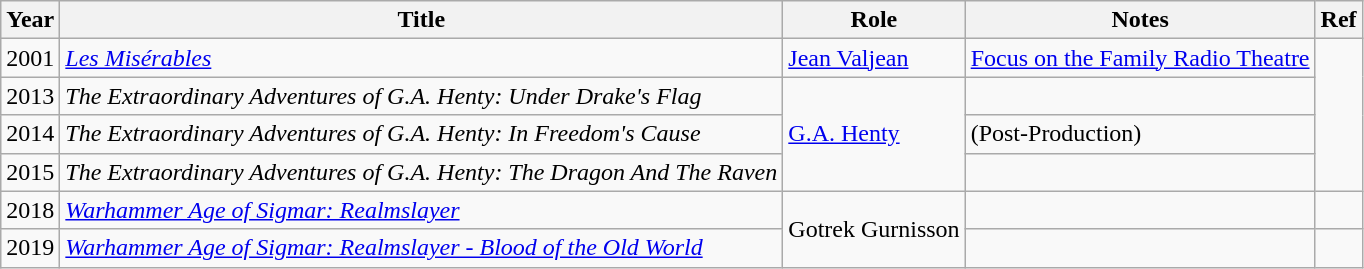<table class="wikitable sortable">
<tr>
<th>Year</th>
<th>Title</th>
<th>Role</th>
<th>Notes</th>
<th>Ref</th>
</tr>
<tr>
<td>2001</td>
<td><em><a href='#'>Les Misérables</a></em></td>
<td><a href='#'>Jean Valjean</a></td>
<td><a href='#'>Focus on the Family Radio Theatre</a></td>
</tr>
<tr>
<td>2013</td>
<td><em>The Extraordinary Adventures of G.A. Henty: Under Drake's Flag</em></td>
<td rowspan="3"><a href='#'>G.A. Henty</a></td>
<td></td>
</tr>
<tr>
<td>2014</td>
<td><em>The Extraordinary Adventures of G.A. Henty: In Freedom's Cause</em></td>
<td>(Post-Production)</td>
</tr>
<tr>
<td>2015</td>
<td><em>The Extraordinary Adventures of G.A. Henty: The Dragon And The Raven</em></td>
<td></td>
</tr>
<tr>
<td>2018</td>
<td><em><a href='#'>Warhammer Age of Sigmar: Realmslayer</a></em></td>
<td rowspan="2">Gotrek Gurnisson</td>
<td></td>
<td></td>
</tr>
<tr>
<td>2019</td>
<td><em><a href='#'>Warhammer Age of Sigmar: Realmslayer - Blood of the Old World</a></em></td>
<td></td>
<td></td>
</tr>
</table>
